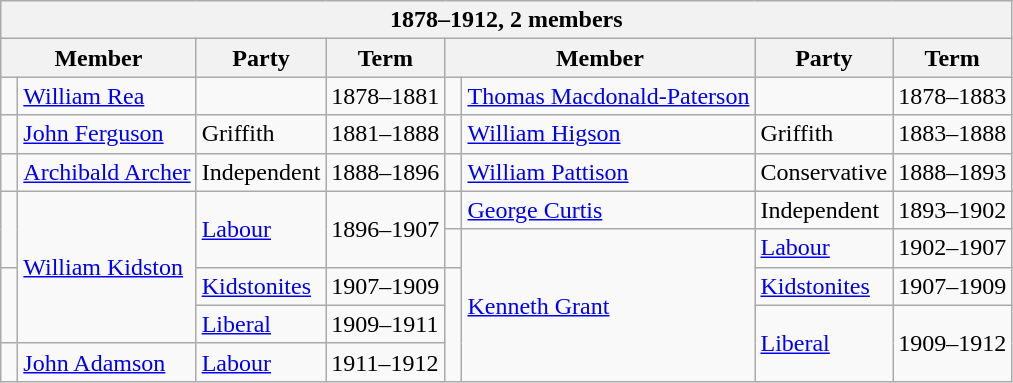<table class="wikitable">
<tr>
<th colspan="8">1878–1912, 2 members</th>
</tr>
<tr>
<th colspan="2">Member</th>
<th>Party</th>
<th>Term</th>
<th colspan="2">Member</th>
<th>Party</th>
<th>Term</th>
</tr>
<tr>
<td> </td>
<td><a href='#'>William Rea</a></td>
<td> </td>
<td>1878–1881</td>
<td> </td>
<td><a href='#'>Thomas Macdonald-Paterson</a></td>
<td> </td>
<td>1878–1883</td>
</tr>
<tr>
<td> </td>
<td><a href='#'>John Ferguson</a></td>
<td>Griffith</td>
<td>1881–1888</td>
<td> </td>
<td><a href='#'>William Higson</a></td>
<td>Griffith</td>
<td>1883–1888</td>
</tr>
<tr>
<td rowspan=2 > </td>
<td rowspan=2><a href='#'>Archibald Archer</a></td>
<td rowspan=2>Independent</td>
<td rowspan=2>1888–1896</td>
<td> </td>
<td><a href='#'>William Pattison</a></td>
<td>Conservative</td>
<td>1888–1893</td>
</tr>
<tr>
<td rowspan=2 > </td>
<td rowspan=2><a href='#'>George Curtis</a></td>
<td rowspan=2>Independent</td>
<td rowspan=2>1893–1902</td>
</tr>
<tr>
<td rowspan=2 > </td>
<td rowspan=4><a href='#'>William Kidston</a></td>
<td rowspan=2><a href='#'>Labour</a></td>
<td rowspan=2>1896–1907</td>
</tr>
<tr>
<td> </td>
<td rowspan=4><a href='#'>Kenneth Grant</a></td>
<td><a href='#'>Labour</a></td>
<td>1902–1907</td>
</tr>
<tr>
<td rowspan=2 > </td>
<td><a href='#'>Kidstonites</a></td>
<td>1907–1909</td>
<td rowspan=3 > </td>
<td><a href='#'>Kidstonites</a></td>
<td>1907–1909</td>
</tr>
<tr>
<td><a href='#'>Liberal</a></td>
<td>1909–1911</td>
<td rowspan=2><a href='#'>Liberal</a></td>
<td rowspan=2>1909–1912</td>
</tr>
<tr>
<td> </td>
<td><a href='#'>John Adamson</a></td>
<td><a href='#'>Labour</a></td>
<td>1911–1912</td>
</tr>
</table>
